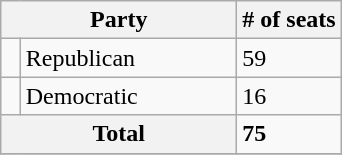<table class="wikitable sortable">
<tr>
<th colspan="2" style="width:150px;">Party</th>
<th># of seats</th>
</tr>
<tr>
<td></td>
<td>Republican</td>
<td>59</td>
</tr>
<tr>
<td></td>
<td>Democratic</td>
<td>16</td>
</tr>
<tr>
<th colspan=2>Total</th>
<td><strong>75</strong></td>
</tr>
<tr>
</tr>
</table>
